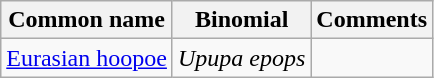<table class="wikitable">
<tr>
<th>Common name</th>
<th>Binomial</th>
<th>Comments</th>
</tr>
<tr>
<td><a href='#'>Eurasian hoopoe</a></td>
<td><em>Upupa epops</em></td>
<td></td>
</tr>
</table>
